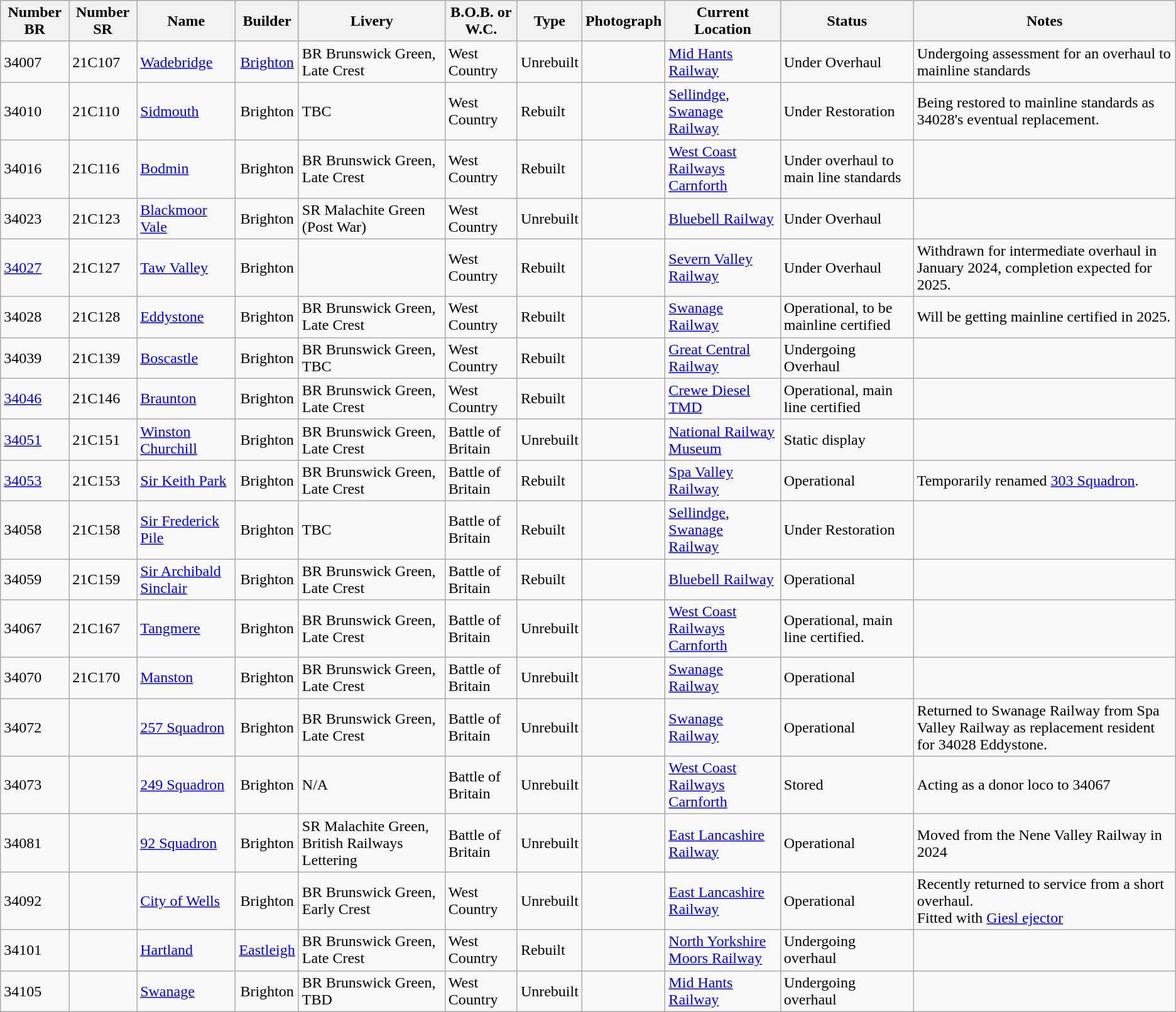<table class="wikitable">
<tr>
<th>Number BR</th>
<th>Number SR</th>
<th>Name</th>
<th>Builder</th>
<th>Livery</th>
<th>B.O.B. or W.C.</th>
<th>Type</th>
<th>Photograph</th>
<th>Current Location</th>
<th>Status</th>
<th>Notes</th>
</tr>
<tr>
<td>34007</td>
<td>21C107</td>
<td><a href='#'>Wadebridge</a></td>
<td align=center><a href='#'>Brighton</a></td>
<td>BR Brunswick Green, Late Crest</td>
<td>West Country</td>
<td>Unrebuilt</td>
<td></td>
<td><a href='#'>Mid Hants Railway</a></td>
<td>Under Overhaul</td>
<td>Undergoing assessment for an overhaul to mainline standards</td>
</tr>
<tr>
<td>34010</td>
<td>21C110</td>
<td><a href='#'>Sidmouth</a></td>
<td align=center>Brighton</td>
<td>TBC</td>
<td>West Country</td>
<td>Rebuilt</td>
<td></td>
<td><a href='#'>Sellindge</a>, <a href='#'>Swanage Railway</a></td>
<td>Under Restoration</td>
<td>Being restored to mainline standards as 34028's eventual replacement.</td>
</tr>
<tr>
<td>34016</td>
<td>21C116</td>
<td><a href='#'>Bodmin</a></td>
<td align=center>Brighton</td>
<td>BR Brunswick Green, Late Crest</td>
<td>West Country</td>
<td>Rebuilt</td>
<td></td>
<td><a href='#'>West Coast Railways Carnforth</a></td>
<td>Under overhaul to main line standards</td>
<td></td>
</tr>
<tr>
<td>34023</td>
<td>21C123</td>
<td><a href='#'>Blackmoor Vale</a></td>
<td align=center>Brighton</td>
<td>SR Malachite Green (Post War)</td>
<td>West Country</td>
<td>Unrebuilt</td>
<td></td>
<td><a href='#'>Bluebell Railway</a></td>
<td>Under Overhaul</td>
<td></td>
</tr>
<tr>
<td><a href='#'>34027</a></td>
<td>21C127</td>
<td><a href='#'>Taw Valley</a></td>
<td align=center>Brighton</td>
<td></td>
<td>West Country</td>
<td>Rebuilt</td>
<td></td>
<td><a href='#'>Severn Valley Railway</a></td>
<td>Under Overhaul</td>
<td>Withdrawn for intermediate overhaul in January 2024, completion expected for 2025.</td>
</tr>
<tr>
<td>34028</td>
<td>21C128</td>
<td><a href='#'>Eddystone</a></td>
<td align=center>Brighton</td>
<td>BR Brunswick Green, Late Crest</td>
<td>West Country</td>
<td>Rebuilt</td>
<td></td>
<td><a href='#'>Swanage Railway</a></td>
<td>Operational, to be mainline certified</td>
<td>Will be getting mainline certified in 2025.</td>
</tr>
<tr>
<td>34039</td>
<td>21C139</td>
<td><a href='#'>Boscastle</a></td>
<td align=center>Brighton</td>
<td>BR Brunswick Green, TBC</td>
<td>West Country</td>
<td>Rebuilt</td>
<td></td>
<td><a href='#'>Great Central Railway</a></td>
<td>Undergoing Overhaul</td>
<td></td>
</tr>
<tr>
<td><a href='#'>34046</a></td>
<td>21C146</td>
<td><a href='#'>Braunton</a></td>
<td align=center>Brighton</td>
<td>BR Brunswick Green, Late Crest</td>
<td>West Country</td>
<td>Rebuilt</td>
<td></td>
<td><a href='#'>Crewe Diesel TMD</a></td>
<td>Operational, main line certified</td>
<td></td>
</tr>
<tr>
<td><a href='#'>34051</a></td>
<td>21C151</td>
<td><a href='#'>Winston Churchill</a></td>
<td align=center>Brighton</td>
<td>BR Brunswick Green, Late Crest</td>
<td>Battle of Britain</td>
<td>Unrebuilt</td>
<td></td>
<td><a href='#'>National Railway Museum</a></td>
<td>Static display</td>
<td></td>
</tr>
<tr>
<td><a href='#'>34053</a></td>
<td>21C153</td>
<td><a href='#'>Sir Keith Park</a></td>
<td align=center>Brighton</td>
<td>BR Brunswick Green, Late Crest</td>
<td>Battle of Britain</td>
<td>Rebuilt</td>
<td></td>
<td><a href='#'>Spa Valley Railway</a></td>
<td>Operational</td>
<td>Temporarily renamed <a href='#'>303 Squadron</a>.</td>
</tr>
<tr>
<td>34058</td>
<td>21C158</td>
<td><a href='#'>Sir Frederick Pile</a></td>
<td align=center>Brighton</td>
<td>TBC</td>
<td>Battle of Britain</td>
<td>Rebuilt</td>
<td></td>
<td><a href='#'>Sellindge</a>, <a href='#'>Swanage Railway</a></td>
<td>Under Restoration</td>
<td></td>
</tr>
<tr>
<td>34059</td>
<td>21C159</td>
<td><a href='#'>Sir Archibald Sinclair</a></td>
<td align=center>Brighton</td>
<td>BR Brunswick Green, Late Crest</td>
<td>Battle of Britain</td>
<td>Rebuilt</td>
<td></td>
<td><a href='#'>Bluebell Railway</a></td>
<td>Operational</td>
<td></td>
</tr>
<tr>
<td>34067</td>
<td>21C167</td>
<td><a href='#'>Tangmere</a></td>
<td align=center>Brighton</td>
<td>BR Brunswick Green, Late Crest</td>
<td>Battle of Britain</td>
<td>Unrebuilt</td>
<td></td>
<td><a href='#'>West Coast Railways Carnforth</a></td>
<td>Operational, main line certified.</td>
<td></td>
</tr>
<tr>
<td>34070</td>
<td>21C170</td>
<td><a href='#'>Manston</a></td>
<td align=center>Brighton</td>
<td>BR Brunswick Green, Late Crest</td>
<td>Battle of Britain</td>
<td>Unrebuilt</td>
<td></td>
<td><a href='#'>Swanage Railway</a></td>
<td>Operational</td>
<td></td>
</tr>
<tr>
<td>34072</td>
<td></td>
<td><a href='#'>257 Squadron</a></td>
<td align=center>Brighton</td>
<td>BR Brunswick Green, Late Crest</td>
<td>Battle of Britain</td>
<td>Unrebuilt</td>
<td></td>
<td><a href='#'>Swanage Railway</a></td>
<td>Operational</td>
<td>Returned to Swanage Railway from Spa Valley Railway as replacement resident for 34028 Eddystone.</td>
</tr>
<tr>
<td>34073</td>
<td></td>
<td><a href='#'>249 Squadron</a></td>
<td align=center>Brighton</td>
<td>N/A</td>
<td>Battle of Britain</td>
<td>Unrebuilt</td>
<td></td>
<td><a href='#'>West Coast Railways Carnforth</a></td>
<td>Stored</td>
<td>Acting as a donor loco to 34067</td>
</tr>
<tr>
<td>34081</td>
<td></td>
<td><a href='#'>92 Squadron</a></td>
<td align=center>Brighton</td>
<td>SR Malachite Green, British Railways Lettering</td>
<td>Battle of Britain</td>
<td>Unrebuilt</td>
<td></td>
<td><a href='#'>East Lancashire Railway</a></td>
<td>Operational</td>
<td>Moved from the Nene Valley Railway in 2024 </td>
</tr>
<tr>
<td>34092</td>
<td></td>
<td><a href='#'>City of Wells</a></td>
<td align=center>Brighton</td>
<td>BR Brunswick Green, Early Crest</td>
<td>West Country</td>
<td>Unrebuilt</td>
<td></td>
<td><a href='#'>East Lancashire Railway</a></td>
<td>Operational</td>
<td>Recently returned to service from a short overhaul.<br>Fitted with <a href='#'>Giesl ejector</a></td>
</tr>
<tr>
<td>34101</td>
<td></td>
<td><a href='#'>Hartland</a></td>
<td align=center><a href='#'>Eastleigh</a></td>
<td>BR Brunswick Green, Late Crest</td>
<td>West Country</td>
<td>Rebuilt</td>
<td></td>
<td><a href='#'>North Yorkshire Moors Railway</a></td>
<td>Undergoing overhaul</td>
<td></td>
</tr>
<tr>
<td>34105</td>
<td></td>
<td><a href='#'>Swanage</a></td>
<td align=center>Brighton</td>
<td>BR Brunswick Green, TBD</td>
<td>West Country</td>
<td>Unrebuilt</td>
<td></td>
<td><a href='#'>Mid Hants Railway</a></td>
<td>Undergoing overhaul</td>
<td></td>
</tr>
</table>
